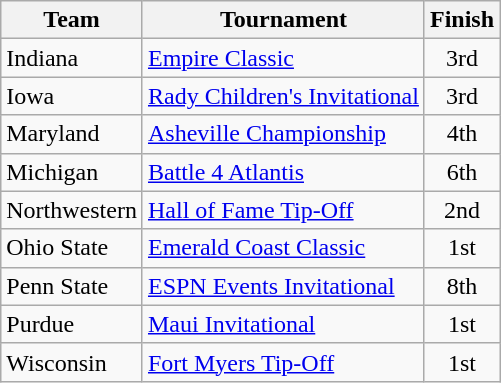<table class="wikitable">
<tr>
<th>Team</th>
<th>Tournament</th>
<th>Finish</th>
</tr>
<tr>
<td>Indiana</td>
<td><a href='#'>Empire Classic</a></td>
<td align=center>3rd</td>
</tr>
<tr>
<td>Iowa</td>
<td><a href='#'>Rady Children's Invitational</a></td>
<td align=center>3rd</td>
</tr>
<tr>
<td>Maryland</td>
<td><a href='#'>Asheville Championship</a></td>
<td align=center>4th</td>
</tr>
<tr>
<td>Michigan</td>
<td><a href='#'>Battle 4 Atlantis</a></td>
<td align=center>6th</td>
</tr>
<tr>
<td>Northwestern</td>
<td><a href='#'>Hall of Fame Tip-Off</a></td>
<td align=center>2nd</td>
</tr>
<tr>
<td>Ohio State</td>
<td><a href='#'>Emerald Coast Classic</a></td>
<td align=center>1st</td>
</tr>
<tr>
<td>Penn State</td>
<td><a href='#'>ESPN Events Invitational</a></td>
<td align=center>8th</td>
</tr>
<tr>
<td>Purdue</td>
<td><a href='#'>Maui Invitational</a></td>
<td align=center>1st</td>
</tr>
<tr>
<td>Wisconsin</td>
<td><a href='#'>Fort Myers Tip-Off</a></td>
<td align=center>1st</td>
</tr>
</table>
